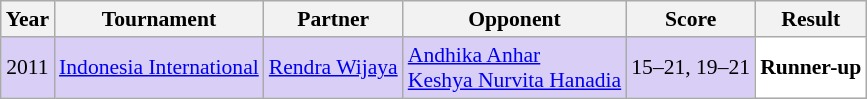<table class="sortable wikitable" style="font-size: 90%;">
<tr>
<th>Year</th>
<th>Tournament</th>
<th>Partner</th>
<th>Opponent</th>
<th>Score</th>
<th>Result</th>
</tr>
<tr style="background:#D8CEF6">
<td align="center">2011</td>
<td align="left"><a href='#'>Indonesia International</a></td>
<td align="left"> <a href='#'>Rendra Wijaya</a></td>
<td align="left"> <a href='#'>Andhika Anhar</a> <br>  <a href='#'>Keshya Nurvita Hanadia</a></td>
<td align="left">15–21, 19–21</td>
<td style="text-align:left; background:white"> <strong>Runner-up</strong></td>
</tr>
</table>
